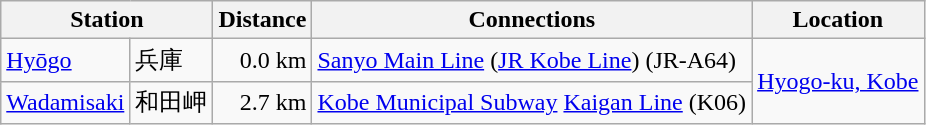<table class="wikitable">
<tr>
<th colspan="2">Station</th>
<th>Distance</th>
<th>Connections</th>
<th>Location</th>
</tr>
<tr>
<td><a href='#'>Hyōgo</a></td>
<td>兵庫</td>
<td align="right">0.0 km</td>
<td> <a href='#'>Sanyo Main Line</a> (<a href='#'>JR Kobe Line</a>) (JR-A64)</td>
<td rowspan="2"><a href='#'>Hyogo-ku, Kobe</a></td>
</tr>
<tr>
<td><a href='#'>Wadamisaki</a></td>
<td>和田岬</td>
<td align="right">2.7 km</td>
<td> <a href='#'>Kobe Municipal Subway</a> <a href='#'>Kaigan Line</a> (K06)</td>
</tr>
</table>
